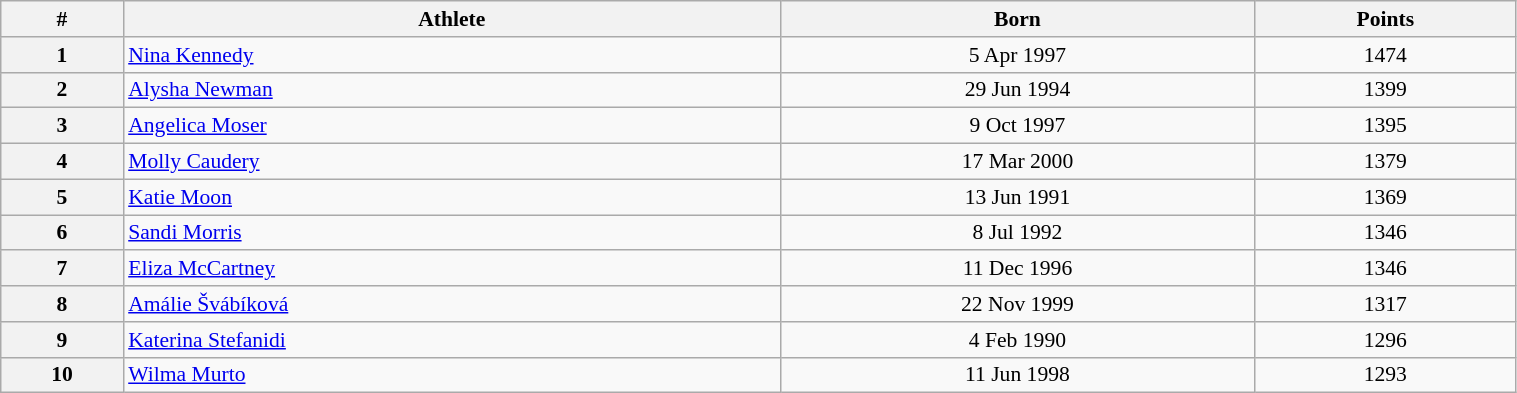<table class="wikitable" width=80% style="font-size:90%; text-align:center;">
<tr>
<th>#</th>
<th>Athlete</th>
<th>Born</th>
<th>Points</th>
</tr>
<tr>
<th>1</th>
<td align=left> <a href='#'>Nina Kennedy</a></td>
<td>5 Apr 1997</td>
<td>1474</td>
</tr>
<tr>
<th>2</th>
<td align=left> <a href='#'>Alysha Newman</a></td>
<td>29 Jun 1994</td>
<td>1399</td>
</tr>
<tr>
<th>3</th>
<td align=left> <a href='#'>Angelica Moser</a></td>
<td>9 Oct 1997</td>
<td>1395</td>
</tr>
<tr>
<th>4</th>
<td align=left> <a href='#'>Molly Caudery</a></td>
<td>17 Mar 2000</td>
<td>1379</td>
</tr>
<tr>
<th>5</th>
<td align=left> <a href='#'>Katie Moon</a></td>
<td>13 Jun 1991</td>
<td>1369</td>
</tr>
<tr>
<th>6</th>
<td align=left> <a href='#'>Sandi Morris</a></td>
<td>8 Jul 1992</td>
<td>1346</td>
</tr>
<tr>
<th>7</th>
<td align=left> <a href='#'>Eliza McCartney</a></td>
<td>11 Dec 1996</td>
<td>1346</td>
</tr>
<tr>
<th>8</th>
<td align=left> <a href='#'>Amálie Švábíková</a></td>
<td>22 Nov 1999</td>
<td>1317</td>
</tr>
<tr>
<th>9</th>
<td align=left> <a href='#'>Katerina Stefanidi</a></td>
<td>4 Feb 1990</td>
<td>1296</td>
</tr>
<tr>
<th>10</th>
<td align=left> <a href='#'>Wilma Murto</a></td>
<td>11 Jun 1998</td>
<td>1293</td>
</tr>
</table>
